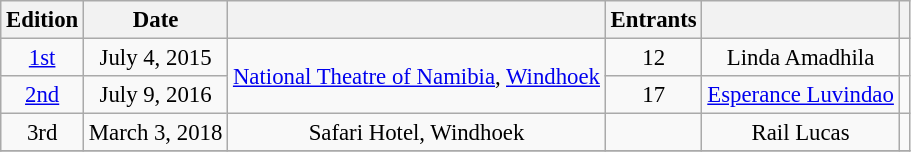<table class="wikitable" style="font-size:95%; text-align:center">
<tr>
<th>Edition</th>
<th>Date</th>
<th></th>
<th>Entrants</th>
<th></th>
<th></th>
</tr>
<tr>
<td><a href='#'>1st</a></td>
<td>July 4, 2015</td>
<td rowspan=2><a href='#'>National Theatre of Namibia</a>, <a href='#'>Windhoek</a></td>
<td>12</td>
<td>Linda Amadhila</td>
<td></td>
</tr>
<tr>
<td><a href='#'>2nd</a></td>
<td>July 9, 2016</td>
<td>17</td>
<td><a href='#'>Esperance Luvindao</a></td>
<td></td>
</tr>
<tr>
<td>3rd</td>
<td>March 3, 2018</td>
<td>Safari Hotel, Windhoek</td>
<td></td>
<td>Rail Lucas</td>
<td></td>
</tr>
<tr>
</tr>
</table>
